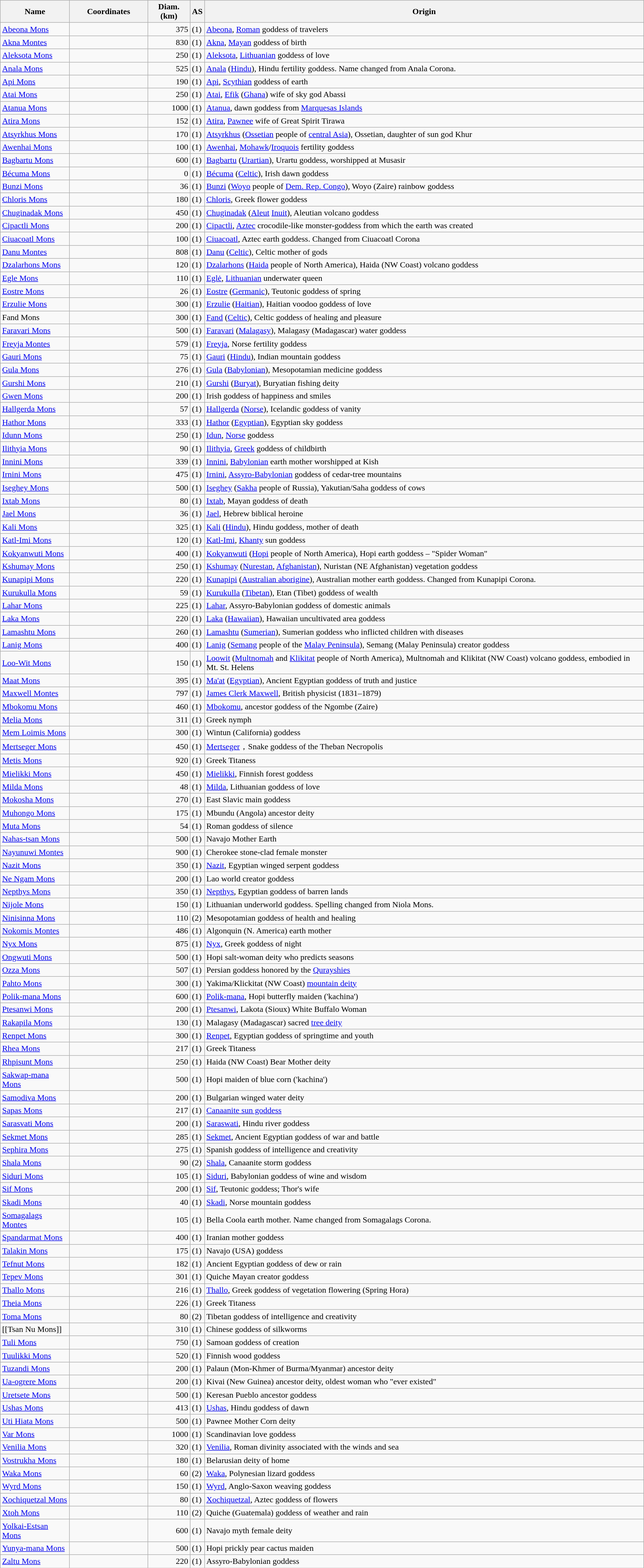<table class="wikitable sortable">
<tr>
<th>Name</th>
<th style="width:9em;">Coordinates</th>
<th>Diam. (km)</th>
<th>AS</th>
<th>Origin</th>
</tr>
<tr>
<td><a href='#'>Abeona Mons</a></td>
<td></td>
<td align="right">375</td>
<td>(1)</td>
<td><a href='#'>Abeona</a>, <a href='#'>Roman</a> goddess of travelers</td>
</tr>
<tr>
<td><a href='#'>Akna Montes</a></td>
<td></td>
<td align="right">830</td>
<td>(1)</td>
<td><a href='#'>Akna</a>, <a href='#'>Mayan</a> goddess of birth</td>
</tr>
<tr>
<td><a href='#'>Aleksota Mons</a></td>
<td></td>
<td align="right">250</td>
<td>(1)</td>
<td><a href='#'>Aleksota</a>, <a href='#'>Lithuanian</a> goddess of love</td>
</tr>
<tr>
<td><a href='#'>Anala Mons</a></td>
<td></td>
<td align="right">525</td>
<td>(1)</td>
<td><a href='#'>Anala</a> (<a href='#'>Hindu</a>), Hindu fertility goddess. Name changed from Anala Corona.</td>
</tr>
<tr>
<td><a href='#'>Api Mons</a></td>
<td></td>
<td align="right">190</td>
<td>(1)</td>
<td><a href='#'>Api</a>, <a href='#'>Scythian</a> goddess of earth</td>
</tr>
<tr>
<td><a href='#'>Atai Mons</a></td>
<td></td>
<td align="right">250</td>
<td>(1)</td>
<td><a href='#'>Atai</a>, <a href='#'>Efik</a> (<a href='#'>Ghana</a>) wife of sky god Abassi</td>
</tr>
<tr>
<td><a href='#'>Atanua Mons</a></td>
<td></td>
<td align="right">1000</td>
<td>(1)</td>
<td><a href='#'>Atanua</a>, dawn goddess from <a href='#'>Marquesas Islands</a></td>
</tr>
<tr>
<td><a href='#'>Atira Mons</a></td>
<td></td>
<td align="right">152</td>
<td>(1)</td>
<td><a href='#'>Atira</a>, <a href='#'>Pawnee</a> wife of Great Spirit Tirawa</td>
</tr>
<tr>
<td><a href='#'>Atsyrkhus Mons</a></td>
<td></td>
<td align="right">170</td>
<td>(1)</td>
<td><a href='#'>Atsyrkhus</a> (<a href='#'>Ossetian</a> people of <a href='#'>central Asia</a>), Ossetian, daughter of sun god Khur</td>
</tr>
<tr>
<td><a href='#'>Awenhai Mons</a></td>
<td></td>
<td align="right">100</td>
<td>(1)</td>
<td><a href='#'>Awenhai</a>, <a href='#'>Mohawk</a>/<a href='#'>Iroquois</a> fertility goddess</td>
</tr>
<tr>
<td><a href='#'>Bagbartu Mons</a></td>
<td></td>
<td align="right">600</td>
<td>(1)</td>
<td><a href='#'>Bagbartu</a> (<a href='#'>Urartian</a>), Urartu goddess, worshipped at Musasir</td>
</tr>
<tr>
<td><a href='#'>Bécuma Mons</a></td>
<td></td>
<td align="right">0</td>
<td>(1)</td>
<td><a href='#'>Bécuma</a> (<a href='#'>Celtic</a>), Irish dawn goddess</td>
</tr>
<tr>
<td><a href='#'>Bunzi Mons</a></td>
<td></td>
<td align="right">36</td>
<td>(1)</td>
<td><a href='#'>Bunzi</a> (<a href='#'>Woyo</a> people of <a href='#'>Dem. Rep. Congo</a>), Woyo (Zaire) rainbow goddess</td>
</tr>
<tr>
<td><a href='#'>Chloris Mons</a></td>
<td></td>
<td align="right">180</td>
<td>(1)</td>
<td><a href='#'>Chloris</a>, Greek flower goddess</td>
</tr>
<tr>
<td><a href='#'>Chuginadak Mons</a></td>
<td></td>
<td align="right">450</td>
<td>(1)</td>
<td><a href='#'>Chuginadak</a> (<a href='#'>Aleut</a> <a href='#'>Inuit</a>), Aleutian volcano goddess</td>
</tr>
<tr>
<td><a href='#'>Cipactli Mons</a></td>
<td></td>
<td align="right">200</td>
<td>(1)</td>
<td><a href='#'>Cipactli</a>, <a href='#'>Aztec</a> crocodile-like monster-goddess from which the earth was created</td>
</tr>
<tr>
<td><a href='#'>Ciuacoatl Mons</a></td>
<td></td>
<td align="right">100</td>
<td>(1)</td>
<td><a href='#'>Ciuacoatl</a>, Aztec earth goddess. Changed from Ciuacoatl Corona</td>
</tr>
<tr>
<td><a href='#'>Danu Montes</a></td>
<td></td>
<td align="right">808</td>
<td>(1)</td>
<td><a href='#'>Danu</a> (<a href='#'>Celtic</a>), Celtic mother of gods</td>
</tr>
<tr>
<td><a href='#'>Dzalarhons Mons</a></td>
<td></td>
<td align="right">120</td>
<td>(1)</td>
<td><a href='#'>Dzalarhons</a> (<a href='#'>Haida</a> people of North America), Haida (NW Coast) volcano goddess</td>
</tr>
<tr>
<td><a href='#'>Egle Mons</a></td>
<td></td>
<td align="right">110</td>
<td>(1)</td>
<td><a href='#'>Eglė</a>, <a href='#'>Lithuanian</a> underwater queen</td>
</tr>
<tr>
<td><a href='#'>Eostre Mons</a></td>
<td></td>
<td align="right">26</td>
<td>(1)</td>
<td><a href='#'>Eostre</a> (<a href='#'>Germanic</a>), Teutonic goddess of spring</td>
</tr>
<tr>
<td><a href='#'>Erzulie Mons</a></td>
<td></td>
<td align="right">300</td>
<td>(1)</td>
<td><a href='#'>Erzulie</a> (<a href='#'>Haitian</a>), Haitian voodoo goddess of love</td>
</tr>
<tr>
<td>Fand Mons</td>
<td></td>
<td align="right">300</td>
<td>(1)</td>
<td><a href='#'>Fand</a> (<a href='#'>Celtic</a>), Celtic goddess of healing and pleasure</td>
</tr>
<tr>
<td><a href='#'>Faravari Mons</a></td>
<td></td>
<td align="right">500</td>
<td>(1)</td>
<td><a href='#'>Faravari</a> (<a href='#'>Malagasy</a>), Malagasy (Madagascar) water goddess</td>
</tr>
<tr>
<td><a href='#'>Freyja Montes</a></td>
<td></td>
<td align="right">579</td>
<td>(1)</td>
<td><a href='#'>Freyja</a>, Norse fertility goddess</td>
</tr>
<tr>
<td><a href='#'>Gauri Mons</a></td>
<td></td>
<td align="right">75</td>
<td>(1)</td>
<td><a href='#'>Gauri</a> (<a href='#'>Hindu</a>), Indian mountain goddess</td>
</tr>
<tr>
<td><a href='#'>Gula Mons</a></td>
<td></td>
<td align="right">276</td>
<td>(1)</td>
<td><a href='#'>Gula</a> (<a href='#'>Babylonian</a>), Mesopotamian medicine goddess</td>
</tr>
<tr>
<td><a href='#'>Gurshi Mons</a></td>
<td></td>
<td align="right">210</td>
<td>(1)</td>
<td><a href='#'>Gurshi</a> (<a href='#'>Buryat</a>), Buryatian fishing deity</td>
</tr>
<tr>
<td><a href='#'>Gwen Mons</a></td>
<td></td>
<td align="right">200</td>
<td>(1)</td>
<td>Irish goddess of happiness and smiles</td>
</tr>
<tr>
<td><a href='#'>Hallgerda Mons</a></td>
<td></td>
<td align="right">57</td>
<td>(1)</td>
<td><a href='#'>Hallgerda</a> (<a href='#'>Norse</a>), Icelandic goddess of vanity</td>
</tr>
<tr>
<td><a href='#'>Hathor Mons</a></td>
<td></td>
<td align="right">333</td>
<td>(1)</td>
<td><a href='#'>Hathor</a> (<a href='#'>Egyptian</a>), Egyptian sky goddess</td>
</tr>
<tr>
<td><a href='#'>Idunn Mons</a></td>
<td></td>
<td align="right">250</td>
<td>(1)</td>
<td><a href='#'>Idun</a>, <a href='#'>Norse</a> goddess</td>
</tr>
<tr>
<td><a href='#'>Ilithyia Mons</a></td>
<td></td>
<td align="right">90</td>
<td>(1)</td>
<td><a href='#'>Ilithyia</a>, <a href='#'>Greek</a> goddess of childbirth</td>
</tr>
<tr>
<td><a href='#'>Innini Mons</a></td>
<td></td>
<td align="right">339</td>
<td>(1)</td>
<td><a href='#'>Innini</a>, <a href='#'>Babylonian</a> earth mother worshipped at Kish</td>
</tr>
<tr>
<td><a href='#'>Irnini Mons</a></td>
<td></td>
<td align="right">475</td>
<td>(1)</td>
<td><a href='#'>Irnini</a>, <a href='#'>Assyro-Babylonian</a> goddess of cedar-tree mountains</td>
</tr>
<tr>
<td><a href='#'>Iseghey Mons</a></td>
<td></td>
<td align="right">500</td>
<td>(1)</td>
<td><a href='#'>Iseghey</a> (<a href='#'>Sakha</a> people of Russia), Yakutian/Saha goddess of cows</td>
</tr>
<tr>
<td><a href='#'>Ixtab Mons</a></td>
<td></td>
<td align="right">80</td>
<td>(1)</td>
<td><a href='#'>Ixtab</a>, Mayan goddess of death</td>
</tr>
<tr>
<td><a href='#'>Jael Mons</a></td>
<td></td>
<td align="right">36</td>
<td>(1)</td>
<td><a href='#'>Jael</a>, Hebrew biblical heroine</td>
</tr>
<tr>
<td><a href='#'>Kali Mons</a></td>
<td></td>
<td align="right">325</td>
<td>(1)</td>
<td><a href='#'>Kali</a> (<a href='#'>Hindu</a>), Hindu goddess, mother of death</td>
</tr>
<tr>
<td><a href='#'>Katl-Imi Mons</a></td>
<td></td>
<td align="right">120</td>
<td>(1)</td>
<td><a href='#'>Katl-Imi</a>, <a href='#'>Khanty</a> sun goddess</td>
</tr>
<tr>
<td><a href='#'>Kokyanwuti Mons</a></td>
<td></td>
<td align="right">400</td>
<td>(1)</td>
<td><a href='#'>Kokyanwuti</a> (<a href='#'>Hopi</a> people of North America), Hopi earth goddess – "Spider Woman"</td>
</tr>
<tr>
<td><a href='#'>Kshumay Mons</a></td>
<td></td>
<td align="right">250</td>
<td>(1)</td>
<td><a href='#'>Kshumay</a> (<a href='#'>Nurestan</a>, <a href='#'>Afghanistan</a>), Nuristan (NE Afghanistan) vegetation goddess</td>
</tr>
<tr>
<td><a href='#'>Kunapipi Mons</a></td>
<td></td>
<td align="right">220</td>
<td>(1)</td>
<td><a href='#'>Kunapipi</a> (<a href='#'>Australian aborigine</a>), Australian mother earth goddess. Changed from Kunapipi Corona.</td>
</tr>
<tr>
<td><a href='#'>Kurukulla Mons</a></td>
<td></td>
<td align="right">59</td>
<td>(1)</td>
<td><a href='#'>Kurukulla</a> (<a href='#'>Tibetan</a>), Etan (Tibet) goddess of wealth</td>
</tr>
<tr>
<td><a href='#'>Lahar Mons</a></td>
<td></td>
<td align="right">225</td>
<td>(1)</td>
<td><a href='#'>Lahar</a>, Assyro-Babylonian goddess of domestic animals</td>
</tr>
<tr>
<td><a href='#'>Laka Mons</a></td>
<td></td>
<td align="right">220</td>
<td>(1)</td>
<td><a href='#'>Laka</a> (<a href='#'>Hawaiian</a>), Hawaiian uncultivated area goddess</td>
</tr>
<tr>
<td><a href='#'>Lamashtu Mons</a></td>
<td></td>
<td align="right">260</td>
<td>(1)</td>
<td><a href='#'>Lamashtu</a> (<a href='#'>Sumerian</a>), Sumerian goddess who inflicted children with diseases</td>
</tr>
<tr>
<td><a href='#'>Lanig Mons</a></td>
<td></td>
<td align="right">400</td>
<td>(1)</td>
<td><a href='#'>Lanig</a> (<a href='#'>Semang</a> people of the <a href='#'>Malay Peninsula</a>), Semang (Malay Peninsula) creator goddess</td>
</tr>
<tr>
<td><a href='#'>Loo-Wit Mons</a></td>
<td></td>
<td align="right">150</td>
<td>(1)</td>
<td><a href='#'>Loowit</a> (<a href='#'>Multnomah</a> and <a href='#'>Klikitat</a> people of North America), Multnomah and Klikitat (NW Coast) volcano goddess, embodied in Mt. St. Helens</td>
</tr>
<tr>
<td><a href='#'>Maat Mons</a></td>
<td></td>
<td align="right">395</td>
<td>(1)</td>
<td><a href='#'>Ma'at</a> (<a href='#'>Egyptian</a>), Ancient Egyptian goddess of truth and justice</td>
</tr>
<tr>
<td><a href='#'>Maxwell Montes</a></td>
<td></td>
<td align="right">797</td>
<td>(1)</td>
<td><a href='#'>James Clerk Maxwell</a>, British physicist (1831–1879)</td>
</tr>
<tr>
<td><a href='#'>Mbokomu Mons</a></td>
<td></td>
<td align="right">460</td>
<td>(1)</td>
<td><a href='#'>Mbokomu</a>, ancestor goddess of the Ngombe (Zaire)</td>
</tr>
<tr>
<td><a href='#'>Melia Mons</a></td>
<td></td>
<td align="right">311</td>
<td>(1)</td>
<td>Greek nymph</td>
</tr>
<tr>
<td><a href='#'>Mem Loimis Mons</a></td>
<td></td>
<td align="right">300</td>
<td>(1)</td>
<td>Wintun (California) goddess</td>
</tr>
<tr>
<td><a href='#'>Mertseger Mons</a></td>
<td></td>
<td align="right">450</td>
<td>(1)</td>
<td><a href='#'>Mertseger</a>，Snake goddess of the Theban Necropolis</td>
</tr>
<tr>
<td><a href='#'>Metis Mons</a></td>
<td></td>
<td align="right">920</td>
<td>(1)</td>
<td>Greek Titaness</td>
</tr>
<tr>
<td><a href='#'>Mielikki Mons</a></td>
<td></td>
<td align="right">450</td>
<td>(1)</td>
<td><a href='#'>Mielikki</a>, Finnish forest goddess</td>
</tr>
<tr>
<td><a href='#'>Milda Mons</a></td>
<td></td>
<td align="right">48</td>
<td>(1)</td>
<td><a href='#'>Milda</a>, Lithuanian goddess of love</td>
</tr>
<tr>
<td><a href='#'>Mokosha Mons</a></td>
<td></td>
<td align="right">270</td>
<td>(1)</td>
<td>East Slavic main goddess</td>
</tr>
<tr>
<td><a href='#'>Muhongo Mons</a></td>
<td></td>
<td align="right">175</td>
<td>(1)</td>
<td>Mbundu (Angola) ancestor deity</td>
</tr>
<tr>
<td><a href='#'>Muta Mons</a></td>
<td></td>
<td align="right">54</td>
<td>(1)</td>
<td>Roman goddess of silence</td>
</tr>
<tr>
<td><a href='#'>Nahas-tsan Mons</a></td>
<td></td>
<td align="right">500</td>
<td>(1)</td>
<td>Navajo Mother Earth</td>
</tr>
<tr>
<td><a href='#'>Nayunuwi Montes</a></td>
<td></td>
<td align="right">900</td>
<td>(1)</td>
<td>Cherokee stone-clad female monster</td>
</tr>
<tr>
<td><a href='#'>Nazit Mons</a></td>
<td></td>
<td align="right">350</td>
<td>(1)</td>
<td><a href='#'>Nazit</a>, Egyptian winged serpent goddess</td>
</tr>
<tr>
<td><a href='#'>Ne Ngam Mons</a></td>
<td></td>
<td align="right">200</td>
<td>(1)</td>
<td>Lao world creator goddess</td>
</tr>
<tr>
<td><a href='#'>Nepthys Mons</a></td>
<td></td>
<td align="right">350</td>
<td>(1)</td>
<td><a href='#'>Nepthys</a>, Egyptian goddess of barren lands</td>
</tr>
<tr>
<td><a href='#'>Nijole Mons</a></td>
<td></td>
<td align="right">150</td>
<td>(1)</td>
<td>Lithuanian underworld goddess. Spelling changed from Niola Mons.</td>
</tr>
<tr>
<td><a href='#'>Ninisinna Mons</a></td>
<td></td>
<td align="right">110</td>
<td>(2)</td>
<td>Mesopotamian goddess of health and healing</td>
</tr>
<tr>
<td><a href='#'>Nokomis Montes</a></td>
<td></td>
<td align="right">486</td>
<td>(1)</td>
<td>Algonquin (N. America) earth mother</td>
</tr>
<tr>
<td><a href='#'>Nyx Mons</a></td>
<td></td>
<td align="right">875</td>
<td>(1)</td>
<td><a href='#'>Nyx</a>, Greek goddess of night</td>
</tr>
<tr>
<td><a href='#'>Ongwuti Mons</a></td>
<td></td>
<td align="right">500</td>
<td>(1)</td>
<td>Hopi salt-woman deity who predicts seasons</td>
</tr>
<tr>
<td><a href='#'>Ozza Mons</a></td>
<td></td>
<td align="right">507</td>
<td>(1)</td>
<td>Persian goddess honored by the <a href='#'>Qurayshies</a></td>
</tr>
<tr>
<td><a href='#'>Pahto Mons</a></td>
<td></td>
<td align="right">300</td>
<td>(1)</td>
<td>Yakima/Klickitat (NW Coast) <a href='#'>mountain deity</a></td>
</tr>
<tr>
<td><a href='#'>Polik-mana Mons</a></td>
<td></td>
<td align="right">600</td>
<td>(1)</td>
<td><a href='#'>Polik-mana</a>, Hopi butterfly maiden ('kachina')</td>
</tr>
<tr>
<td><a href='#'>Ptesanwi Mons</a></td>
<td></td>
<td align="right">200</td>
<td>(1)</td>
<td><a href='#'>Ptesanwi</a>, Lakota (Sioux) White Buffalo Woman</td>
</tr>
<tr>
<td><a href='#'>Rakapila Mons</a></td>
<td></td>
<td align="right">130</td>
<td>(1)</td>
<td>Malagasy (Madagascar) sacred <a href='#'>tree deity</a></td>
</tr>
<tr>
<td><a href='#'>Renpet Mons</a></td>
<td></td>
<td align="right">300</td>
<td>(1)</td>
<td><a href='#'>Renpet</a>, Egyptian goddess of springtime and youth</td>
</tr>
<tr>
<td><a href='#'>Rhea Mons</a></td>
<td></td>
<td align="right">217</td>
<td>(1)</td>
<td>Greek Titaness</td>
</tr>
<tr>
<td><a href='#'>Rhpisunt Mons</a></td>
<td></td>
<td align="right">250</td>
<td>(1)</td>
<td>Haida (NW Coast) Bear Mother deity</td>
</tr>
<tr>
<td><a href='#'>Sakwap-mana Mons</a></td>
<td></td>
<td align="right">500</td>
<td>(1)</td>
<td>Hopi maiden of blue corn ('kachina')</td>
</tr>
<tr>
<td><a href='#'>Samodiva Mons</a></td>
<td></td>
<td align="right">200</td>
<td>(1)</td>
<td>Bulgarian winged water deity</td>
</tr>
<tr>
<td><a href='#'>Sapas Mons</a></td>
<td></td>
<td align="right">217</td>
<td>(1)</td>
<td><a href='#'>Canaanite sun goddess</a></td>
</tr>
<tr>
<td><a href='#'>Sarasvati Mons</a></td>
<td></td>
<td align="right">200</td>
<td>(1)</td>
<td><a href='#'>Saraswati</a>, Hindu river goddess</td>
</tr>
<tr>
<td><a href='#'>Sekmet Mons</a></td>
<td></td>
<td align="right">285</td>
<td>(1)</td>
<td><a href='#'>Sekmet</a>, Ancient Egyptian goddess of war and battle</td>
</tr>
<tr>
<td><a href='#'>Sephira Mons</a></td>
<td></td>
<td align="right">275</td>
<td>(1)</td>
<td>Spanish goddess of intelligence and creativity</td>
</tr>
<tr>
<td><a href='#'>Shala Mons</a></td>
<td></td>
<td align="right">90</td>
<td>(2)</td>
<td><a href='#'>Shala</a>, Canaanite storm goddess</td>
</tr>
<tr>
<td><a href='#'>Siduri Mons</a></td>
<td></td>
<td align="right">105</td>
<td>(1)</td>
<td><a href='#'>Siduri</a>, Babylonian goddess of wine and wisdom</td>
</tr>
<tr>
<td><a href='#'>Sif Mons</a></td>
<td></td>
<td align="right">200</td>
<td>(1)</td>
<td><a href='#'>Sif</a>, Teutonic goddess; Thor's wife</td>
</tr>
<tr>
<td><a href='#'>Skadi Mons</a></td>
<td></td>
<td align="right">40</td>
<td>(1)</td>
<td><a href='#'>Skadi</a>, Norse mountain goddess</td>
</tr>
<tr>
<td><a href='#'>Somagalags Montes</a></td>
<td></td>
<td align="right">105</td>
<td>(1)</td>
<td>Bella Coola earth mother. Name changed from Somagalags Corona.</td>
</tr>
<tr>
<td><a href='#'>Spandarmat Mons</a></td>
<td></td>
<td align="right">400</td>
<td>(1)</td>
<td>Iranian mother goddess</td>
</tr>
<tr>
<td><a href='#'>Talakin Mons</a></td>
<td></td>
<td align="right">175</td>
<td>(1)</td>
<td>Navajo (USA) goddess</td>
</tr>
<tr>
<td><a href='#'>Tefnut Mons</a></td>
<td></td>
<td align="right">182</td>
<td>(1)</td>
<td>Ancient Egyptian goddess of dew or rain</td>
</tr>
<tr>
<td><a href='#'>Tepev Mons</a></td>
<td></td>
<td align="right">301</td>
<td>(1)</td>
<td>Quiche Mayan creator goddess</td>
</tr>
<tr>
<td><a href='#'>Thallo Mons</a></td>
<td></td>
<td align="right">216</td>
<td>(1)</td>
<td><a href='#'>Thallo</a>, Greek goddess of vegetation flowering (Spring Hora)</td>
</tr>
<tr>
<td><a href='#'>Theia Mons</a></td>
<td></td>
<td align="right">226</td>
<td>(1)</td>
<td>Greek Titaness</td>
</tr>
<tr>
<td><a href='#'>Toma Mons</a></td>
<td></td>
<td align="right">80</td>
<td>(2)</td>
<td>Tibetan goddess of intelligence and creativity</td>
</tr>
<tr>
<td>[[Tsan Nu Mons]]</td>
<td></td>
<td align="right">310</td>
<td>(1)</td>
<td>Chinese goddess of silkworms</td>
</tr>
<tr>
<td><a href='#'>Tuli Mons</a></td>
<td></td>
<td align="right">750</td>
<td>(1)</td>
<td>Samoan goddess of creation</td>
</tr>
<tr>
<td><a href='#'>Tuulikki Mons</a></td>
<td></td>
<td align="right">520</td>
<td>(1)</td>
<td>Finnish wood goddess</td>
</tr>
<tr>
<td><a href='#'>Tuzandi Mons</a></td>
<td></td>
<td align="right">200</td>
<td>(1)</td>
<td>Palaun (Mon-Khmer of Burma/Myanmar) ancestor deity</td>
</tr>
<tr>
<td><a href='#'>Ua-ogrere Mons</a></td>
<td></td>
<td align="right">200</td>
<td>(1)</td>
<td>Kivai (New Guinea) ancestor deity, oldest woman who "ever existed"</td>
</tr>
<tr>
<td><a href='#'>Uretsete Mons</a></td>
<td></td>
<td align="right">500</td>
<td>(1)</td>
<td>Keresan Pueblo ancestor goddess</td>
</tr>
<tr>
<td><a href='#'>Ushas Mons</a></td>
<td></td>
<td align="right">413</td>
<td>(1)</td>
<td><a href='#'>Ushas</a>, Hindu goddess of dawn</td>
</tr>
<tr>
<td><a href='#'>Uti Hiata Mons</a></td>
<td></td>
<td align="right">500</td>
<td>(1)</td>
<td>Pawnee Mother Corn deity</td>
</tr>
<tr>
<td><a href='#'>Var Mons</a></td>
<td></td>
<td align="right">1000</td>
<td>(1)</td>
<td>Scandinavian love goddess</td>
</tr>
<tr>
<td><a href='#'>Venilia Mons</a></td>
<td></td>
<td align="right">320</td>
<td>(1)</td>
<td><a href='#'>Venilia</a>, Roman divinity associated with the winds and sea</td>
</tr>
<tr>
<td><a href='#'>Vostrukha Mons</a></td>
<td></td>
<td align="right">180</td>
<td>(1)</td>
<td>Belarusian deity of home</td>
</tr>
<tr>
<td><a href='#'>Waka Mons</a></td>
<td></td>
<td align="right">60</td>
<td>(2)</td>
<td><a href='#'>Waka</a>, Polynesian lizard goddess</td>
</tr>
<tr>
<td><a href='#'>Wyrd Mons</a></td>
<td></td>
<td align="right">150</td>
<td>(1)</td>
<td><a href='#'>Wyrd</a>, Anglo-Saxon weaving goddess</td>
</tr>
<tr>
<td><a href='#'>Xochiquetzal Mons</a></td>
<td></td>
<td align="right">80</td>
<td>(1)</td>
<td><a href='#'>Xochiquetzal</a>, Aztec goddess of flowers</td>
</tr>
<tr>
<td><a href='#'>Xtoh Mons</a></td>
<td></td>
<td align="right">110</td>
<td>(2)</td>
<td>Quiche (Guatemala) goddess of weather and rain</td>
</tr>
<tr>
<td><a href='#'>Yolkai-Estsan Mons</a></td>
<td></td>
<td align="right">600</td>
<td>(1)</td>
<td>Navajo myth female deity</td>
</tr>
<tr>
<td><a href='#'>Yunya-mana Mons</a></td>
<td></td>
<td align="right">500</td>
<td>(1)</td>
<td>Hopi prickly pear cactus maiden</td>
</tr>
<tr>
<td><a href='#'>Zaltu Mons</a></td>
<td></td>
<td align="right">220</td>
<td>(1)</td>
<td>Assyro-Babylonian goddess</td>
</tr>
</table>
